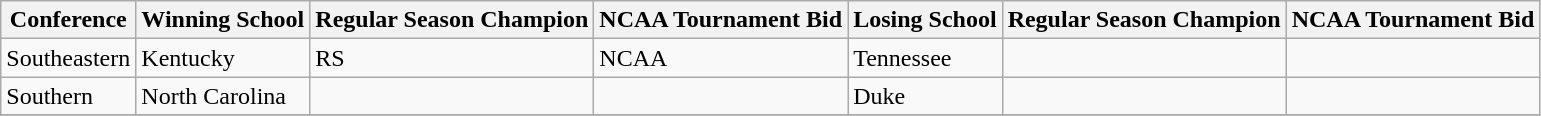<table class="wikitable">
<tr>
<th>Conference</th>
<th>Winning School</th>
<th>Regular Season Champion</th>
<th>NCAA Tournament Bid</th>
<th>Losing School</th>
<th>Regular Season Champion</th>
<th>NCAA Tournament Bid</th>
</tr>
<tr>
<td>Southeastern</td>
<td>Kentucky</td>
<td>RS</td>
<td>NCAA</td>
<td>Tennessee</td>
<td></td>
<td></td>
</tr>
<tr>
<td>Southern</td>
<td>North Carolina</td>
<td></td>
<td></td>
<td>Duke</td>
<td></td>
<td></td>
</tr>
<tr>
</tr>
</table>
